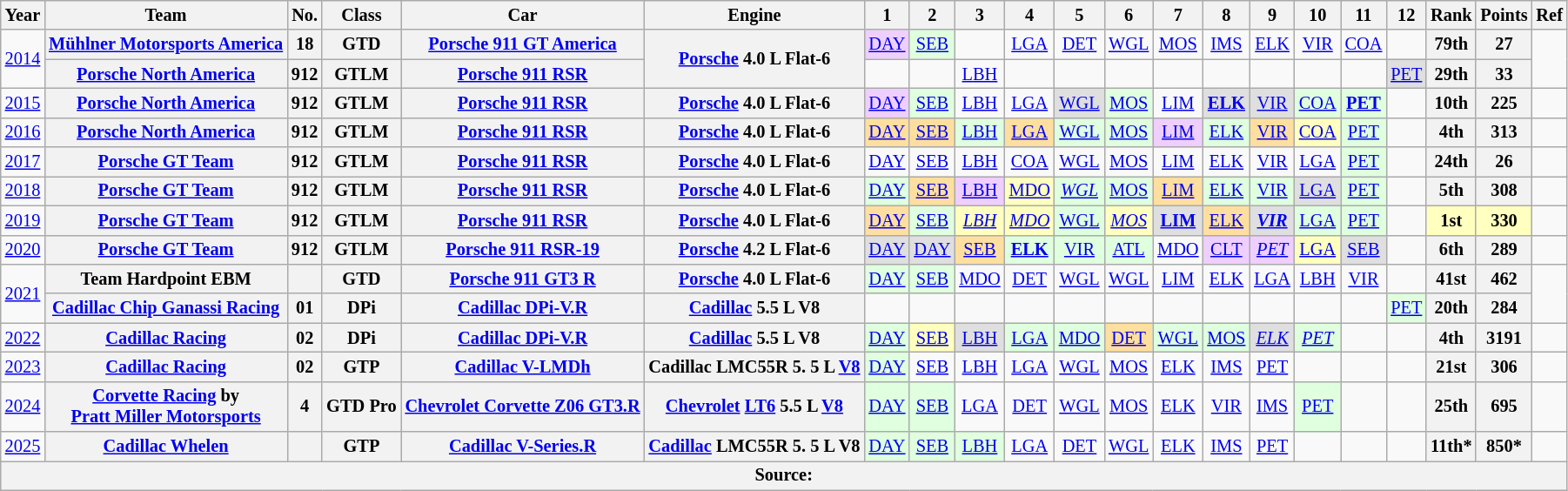<table class="wikitable" style="text-align:center; font-size:85%">
<tr>
<th>Year</th>
<th>Team</th>
<th>No.</th>
<th>Class</th>
<th>Car</th>
<th>Engine</th>
<th>1</th>
<th>2</th>
<th>3</th>
<th>4</th>
<th>5</th>
<th>6</th>
<th>7</th>
<th>8</th>
<th>9</th>
<th>10</th>
<th>11</th>
<th>12</th>
<th>Rank</th>
<th>Points</th>
<th>Ref</th>
</tr>
<tr>
<td rowspan=2><a href='#'>2014</a></td>
<th nowrap><a href='#'>Mühlner Motorsports America</a></th>
<th>18</th>
<th>GTD</th>
<th nowrap><a href='#'>Porsche 911 GT America</a></th>
<th rowspan=2><a href='#'>Porsche</a> 4.0 L Flat-6</th>
<td style="background:#EFCFFF;"><a href='#'>DAY</a><br></td>
<td style="background:#DFFFDF;"><a href='#'>SEB</a><br></td>
<td></td>
<td><a href='#'>LGA</a></td>
<td><a href='#'>DET</a></td>
<td><a href='#'>WGL</a></td>
<td><a href='#'>MOS</a></td>
<td><a href='#'>IMS</a></td>
<td><a href='#'>ELK</a></td>
<td><a href='#'>VIR</a></td>
<td><a href='#'>COA</a></td>
<td></td>
<th>79th</th>
<th>27</th>
<td rowspan="2"></td>
</tr>
<tr>
<th nowrap><a href='#'>Porsche North America</a></th>
<th>912</th>
<th>GTLM</th>
<th nowrap><a href='#'>Porsche 911 RSR</a></th>
<td></td>
<td></td>
<td><a href='#'>LBH</a></td>
<td></td>
<td></td>
<td></td>
<td></td>
<td></td>
<td></td>
<td></td>
<td></td>
<td style="background:#DFDFDF;"><a href='#'>PET</a><br></td>
<th>29th</th>
<th>33</th>
</tr>
<tr>
<td><a href='#'>2015</a></td>
<th nowrap><a href='#'>Porsche North America</a></th>
<th>912</th>
<th>GTLM</th>
<th nowrap><a href='#'>Porsche 911 RSR</a></th>
<th nowrap><a href='#'>Porsche</a> 4.0 L Flat-6</th>
<td style="background:#EFCFFF;"><a href='#'>DAY</a><br></td>
<td style="background:#DFFFDF;"><a href='#'>SEB</a><br></td>
<td><a href='#'>LBH</a></td>
<td><a href='#'>LGA</a></td>
<td style="background:#DFDFDF;"><a href='#'>WGL</a><br></td>
<td style="background:#DFFFDF;"><a href='#'>MOS</a><br></td>
<td><a href='#'>LIM</a></td>
<td style="background:#DFDFDF;"><strong><a href='#'>ELK</a></strong><br></td>
<td style="background:#DFDFDF;"><a href='#'>VIR</a><br></td>
<td style="background:#DFFFDF;"><a href='#'>COA</a><br></td>
<td style="background:#DFFFDF;"><strong><a href='#'>PET</a></strong><br></td>
<td></td>
<th>10th</th>
<th>225</th>
<td></td>
</tr>
<tr>
<td><a href='#'>2016</a></td>
<th nowrap><a href='#'>Porsche North America</a></th>
<th>912</th>
<th>GTLM</th>
<th nowrap><a href='#'>Porsche 911 RSR</a></th>
<th nowrap><a href='#'>Porsche</a> 4.0 L Flat-6</th>
<td style="background:#FFDF9F;"><a href='#'>DAY</a><br></td>
<td style="background:#FFDF9F;"><a href='#'>SEB</a><br></td>
<td style="background:#DFFFDF;"><a href='#'>LBH</a><br></td>
<td style="background:#FFDF9F;"><a href='#'>LGA</a><br></td>
<td style="background:#dfffdf;"><a href='#'>WGL</a><br></td>
<td style="background:#dfffdf;"><a href='#'>MOS</a><br></td>
<td style="background:#efcfff;"><a href='#'>LIM</a><br></td>
<td style="background:#dfffdf;"><a href='#'>ELK</a><br></td>
<td style="background:#ffdf9f;"><a href='#'>VIR</a><br></td>
<td style="background:#ffffbf;"><a href='#'>COA</a><br></td>
<td style="background:#dfffdf;"><a href='#'>PET</a><br></td>
<td></td>
<th>4th</th>
<th>313</th>
<td></td>
</tr>
<tr>
<td><a href='#'>2017</a></td>
<th nowrap><a href='#'>Porsche GT Team</a></th>
<th>912</th>
<th>GTLM</th>
<th nowrap><a href='#'>Porsche 911 RSR</a></th>
<th nowrap><a href='#'>Porsche</a> 4.0 L Flat-6</th>
<td><a href='#'>DAY</a></td>
<td><a href='#'>SEB</a></td>
<td><a href='#'>LBH</a></td>
<td><a href='#'>COA</a></td>
<td><a href='#'>WGL</a></td>
<td><a href='#'>MOS</a></td>
<td><a href='#'>LIM</a></td>
<td><a href='#'>ELK</a></td>
<td><a href='#'>VIR</a></td>
<td><a href='#'>LGA</a></td>
<td style="background:#DFFFDF;"><a href='#'>PET</a><br></td>
<td></td>
<th>24th</th>
<th>26</th>
<td></td>
</tr>
<tr>
<td><a href='#'>2018</a></td>
<th nowrap><a href='#'>Porsche GT Team</a></th>
<th>912</th>
<th>GTLM</th>
<th nowrap><a href='#'>Porsche 911 RSR</a></th>
<th nowrap><a href='#'>Porsche</a> 4.0 L Flat-6</th>
<td style="background:#DFFFDF;"><a href='#'>DAY</a><br></td>
<td style="background:#FFDF9F;"><a href='#'>SEB</a><br></td>
<td style="background:#EFCFFF;"><a href='#'>LBH</a><br></td>
<td style="background:#FFFFBF;"><a href='#'>MDO</a><br></td>
<td style="background:#DFFFDF;"><em><a href='#'>WGL</a></em><br></td>
<td style="background:#DFFFDF;"><a href='#'>MOS</a><br></td>
<td style="background:#FFDF9F;"><a href='#'>LIM</a><br></td>
<td style="background:#DFFFDF;"><a href='#'>ELK</a><br></td>
<td style="background:#DFFFDF;"><a href='#'>VIR</a><br></td>
<td style="background:#DFDFDF;"><a href='#'>LGA</a><br></td>
<td style="background:#DFFFDF;"><a href='#'>PET</a><br></td>
<td></td>
<th>5th</th>
<th>308</th>
<td></td>
</tr>
<tr>
<td><a href='#'>2019</a></td>
<th nowrap><a href='#'>Porsche GT Team</a></th>
<th>912</th>
<th>GTLM</th>
<th nowrap><a href='#'>Porsche 911 RSR</a></th>
<th nowrap><a href='#'>Porsche</a> 4.0 L Flat-6</th>
<td style="background:#FFDF9F;"><a href='#'>DAY</a><br></td>
<td style="background:#DFFFDF;"><a href='#'>SEB</a><br></td>
<td style="background:#FFFFBF;"><em><a href='#'>LBH</a></em><br></td>
<td style="background:#FFFFBF;"><em><a href='#'>MDO</a></em><br></td>
<td style="background:#DFFFDF;"><a href='#'>WGL</a><br></td>
<td style="background:#FFFFBF;"><em><a href='#'>MOS</a></em><br></td>
<td style="background:#DFDFDF;"><strong><a href='#'>LIM</a></strong><br></td>
<td style="background:#FFDF9F;"><a href='#'>ELK</a><br></td>
<td style="background:#DFDFDF;"><strong><em><a href='#'>VIR</a></em></strong><br></td>
<td style="background:#DFFFDF;"><a href='#'>LGA</a><br></td>
<td style="background:#DFFFDF;"><a href='#'>PET</a><br></td>
<td></td>
<th style="background:#FFFFBF;">1st</th>
<th style="background:#FFFFBF;">330</th>
<td></td>
</tr>
<tr>
<td><a href='#'>2020</a></td>
<th nowrap><a href='#'>Porsche GT Team</a></th>
<th>912</th>
<th>GTLM</th>
<th nowrap><a href='#'>Porsche 911 RSR-19</a></th>
<th nowrap><a href='#'>Porsche</a> 4.2 L Flat-6</th>
<td style="background:#DFDFDF;"><a href='#'>DAY</a><br></td>
<td style="background:#DFDFDF;"><a href='#'>DAY</a><br></td>
<td style="background:#FFDF9F;"><a href='#'>SEB</a><br></td>
<td style="background:#DFFFDF;"><strong><a href='#'>ELK</a></strong><br></td>
<td style="background:#DFFFDF;"><a href='#'>VIR</a><br></td>
<td style="background:#DFFFDF;"><a href='#'>ATL</a><br></td>
<td><a href='#'>MDO</a></td>
<td style="background:#EFCFFF;"><a href='#'>CLT</a><br></td>
<td style="background:#EFCFFF;"><em><a href='#'>PET</a></em><br></td>
<td style="background:#FFFFBF;"><a href='#'>LGA</a><br></td>
<td style="background:#DFDFDF;"><a href='#'>SEB</a><br></td>
<td></td>
<th>6th</th>
<th>289</th>
<td></td>
</tr>
<tr>
<td rowspan=2><a href='#'>2021</a></td>
<th nowrap>Team Hardpoint EBM</th>
<th></th>
<th>GTD</th>
<th nowrap><a href='#'>Porsche 911 GT3 R</a></th>
<th nowrap><a href='#'>Porsche</a> 4.0 L Flat-6</th>
<td style="background:#DFFFDF;"><a href='#'>DAY</a><br></td>
<td style="background:#DFFFDF;"><a href='#'>SEB</a><br></td>
<td><a href='#'>MDO</a></td>
<td><a href='#'>DET</a></td>
<td><a href='#'>WGL</a></td>
<td><a href='#'>WGL</a></td>
<td><a href='#'>LIM</a></td>
<td><a href='#'>ELK</a></td>
<td><a href='#'>LGA</a></td>
<td><a href='#'>LBH</a></td>
<td><a href='#'>VIR</a></td>
<td></td>
<th>41st</th>
<th>462</th>
<td rowspan="2"></td>
</tr>
<tr>
<th><a href='#'>Cadillac Chip Ganassi Racing</a></th>
<th>01</th>
<th>DPi</th>
<th nowrap><a href='#'>Cadillac DPi-V.R</a></th>
<th nowrap><a href='#'>Cadillac</a> 5.5 L V8</th>
<td></td>
<td></td>
<td></td>
<td></td>
<td></td>
<td></td>
<td></td>
<td></td>
<td></td>
<td></td>
<td></td>
<td style="background:#DFFFDF;"><a href='#'>PET</a><br></td>
<th>20th</th>
<th>284</th>
</tr>
<tr>
<td><a href='#'>2022</a></td>
<th nowrap><a href='#'>Cadillac Racing</a></th>
<th>02</th>
<th>DPi</th>
<th nowrap><a href='#'>Cadillac DPi-V.R</a></th>
<th nowrap><a href='#'>Cadillac</a> 5.5 L V8</th>
<td style="background:#DFFFDF;"><a href='#'>DAY</a><br></td>
<td style="background:#FFFFBF;"><a href='#'>SEB</a><br></td>
<td style="background:#DFDFDF;"><a href='#'>LBH</a><br></td>
<td style="background:#DFFFDF;"><a href='#'>LGA</a><br></td>
<td style="background:#DFFFDF;"><a href='#'>MDO</a><br></td>
<td style="background:#FFDF9F;"><a href='#'>DET</a><br></td>
<td style="background:#DFFFDF;"><a href='#'>WGL</a><br></td>
<td style="background:#DFFFDF;"><a href='#'>MOS</a><br></td>
<td style="background:#DFDFDF;"><em><a href='#'>ELK</a></em><br></td>
<td style="background:#DFFFDF;"><em><a href='#'>PET</a></em><br></td>
<td></td>
<td></td>
<th>4th</th>
<th>3191</th>
<td></td>
</tr>
<tr>
<td><a href='#'>2023</a></td>
<th nowrap><a href='#'>Cadillac Racing</a></th>
<th>02</th>
<th>GTP</th>
<th nowrap><a href='#'>Cadillac V-LMDh</a></th>
<th nowrap>Cadillac LMC55R 5. 5 L <a href='#'>V8</a></th>
<td style="background:#DFFFDF;"><a href='#'>DAY</a><br></td>
<td><a href='#'>SEB</a></td>
<td><a href='#'>LBH</a></td>
<td><a href='#'>LGA</a></td>
<td><a href='#'>WGL</a></td>
<td><a href='#'>MOS</a></td>
<td><a href='#'>ELK</a></td>
<td><a href='#'>IMS</a></td>
<td><a href='#'>PET</a></td>
<td></td>
<td></td>
<td></td>
<th>21st</th>
<th>306</th>
<td></td>
</tr>
<tr>
<td><a href='#'>2024</a></td>
<th nowrap><a href='#'>Corvette Racing</a> by<br><a href='#'>Pratt Miller Motorsports</a></th>
<th>4</th>
<th nowrap>GTD Pro</th>
<th nowrap><a href='#'>Chevrolet Corvette Z06 GT3.R</a></th>
<th nowrap><a href='#'>Chevrolet</a> <a href='#'>LT6</a> 5.5 L <a href='#'>V8</a></th>
<td style="background:#DFFFDF;"><a href='#'>DAY</a><br></td>
<td style="background:#DFFFDF;"><a href='#'>SEB</a><br></td>
<td><a href='#'>LGA</a></td>
<td><a href='#'>DET</a></td>
<td><a href='#'>WGL</a></td>
<td><a href='#'>MOS</a></td>
<td><a href='#'>ELK</a></td>
<td><a href='#'>VIR</a></td>
<td><a href='#'>IMS</a></td>
<td style="background:#DFFFDF;"><a href='#'>PET</a><br></td>
<td></td>
<td></td>
<th>25th</th>
<th>695</th>
<td></td>
</tr>
<tr>
<td><a href='#'>2025</a></td>
<th><a href='#'>Cadillac Whelen</a></th>
<th></th>
<th>GTP</th>
<th><a href='#'>Cadillac V-Series.R</a></th>
<th><a href='#'>Cadillac</a> LMC55R 5. 5 L V8</th>
<td style="background:#DFFFDF;"><a href='#'>DAY</a><br></td>
<td style="background:#DFFFDF;"><a href='#'>SEB</a><br></td>
<td style="background:#DFFFDF;"><a href='#'>LBH</a><br></td>
<td><a href='#'>LGA</a></td>
<td style="background:#;"><a href='#'>DET</a><br></td>
<td style="background:#;"><a href='#'>WGL</a><br></td>
<td style="background:#;"><a href='#'>ELK</a><br></td>
<td style="background:#;"><a href='#'>IMS</a><br></td>
<td style="background:#;"><a href='#'>PET</a><br></td>
<td></td>
<td></td>
<td></td>
<th>11th*</th>
<th>850*</th>
</tr>
<tr>
<th colspan="21">Source:</th>
</tr>
</table>
